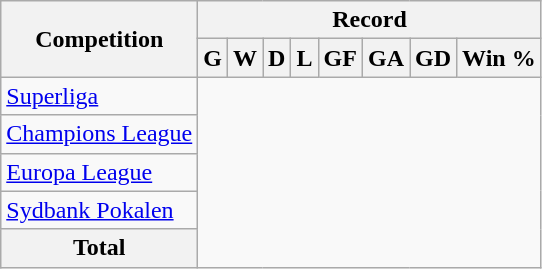<table class="wikitable" style="text-align: center">
<tr>
<th rowspan="2">Competition</th>
<th colspan="9">Record</th>
</tr>
<tr>
<th>G</th>
<th>W</th>
<th>D</th>
<th>L</th>
<th>GF</th>
<th>GA</th>
<th>GD</th>
<th>Win %</th>
</tr>
<tr>
<td style="text-align: left"><a href='#'>Superliga</a><br></td>
</tr>
<tr>
<td style="text-align: left"><a href='#'>Champions League</a><br></td>
</tr>
<tr>
<td style="text-align: left"><a href='#'>Europa League</a><br></td>
</tr>
<tr>
<td style="text-align: left"><a href='#'>Sydbank Pokalen</a><br></td>
</tr>
<tr>
<th>Total<br></th>
</tr>
</table>
